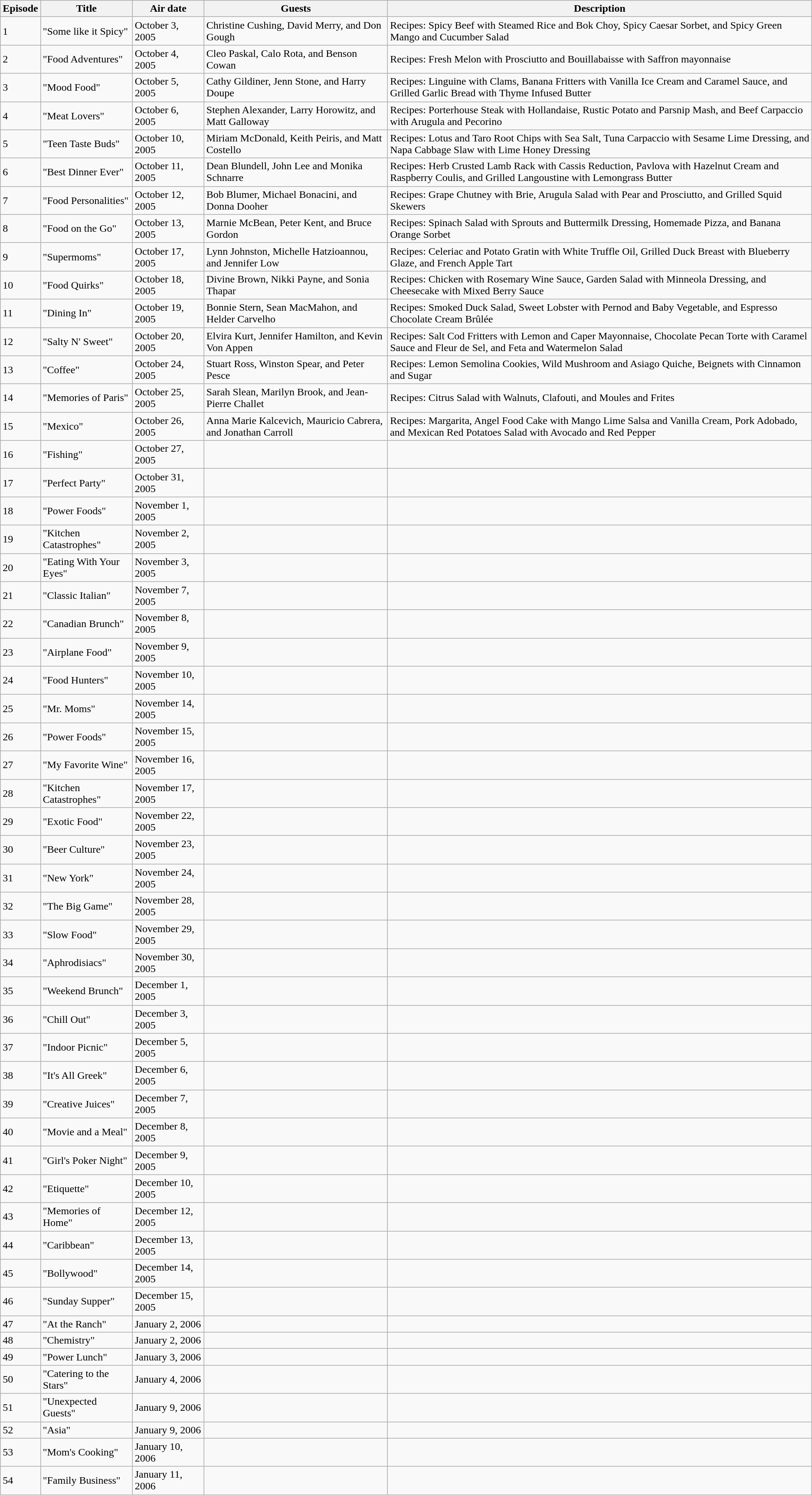<table class="wikitable collapsible collapsed">
<tr>
<th>Episode</th>
<th>Title</th>
<th>Air date</th>
<th>Guests</th>
<th>Description</th>
</tr>
<tr>
<td>1</td>
<td>"Some like it Spicy"</td>
<td>October 3, 2005</td>
<td>Christine Cushing, David Merry, and Don Gough</td>
<td>Recipes: Spicy Beef with Steamed Rice and Bok Choy, Spicy Caesar Sorbet, and Spicy Green Mango and Cucumber Salad</td>
</tr>
<tr>
<td>2</td>
<td>"Food Adventures"</td>
<td>October 4, 2005</td>
<td>Cleo Paskal, Calo Rota, and Benson Cowan</td>
<td>Recipes: Fresh Melon with Prosciutto and Bouillabaisse with Saffron mayonnaise</td>
</tr>
<tr>
<td>3</td>
<td>"Mood Food"</td>
<td>October 5, 2005</td>
<td>Cathy Gildiner, Jenn Stone, and Harry Doupe</td>
<td>Recipes: Linguine with Clams, Banana Fritters with Vanilla Ice Cream and Caramel Sauce, and Grilled Garlic Bread with Thyme Infused Butter</td>
</tr>
<tr>
<td>4</td>
<td>"Meat Lovers"</td>
<td>October 6, 2005</td>
<td>Stephen Alexander, Larry Horowitz, and Matt Galloway</td>
<td>Recipes: Porterhouse Steak with Hollandaise, Rustic Potato and Parsnip Mash, and Beef Carpaccio with Arugula and Pecorino</td>
</tr>
<tr>
<td>5</td>
<td>"Teen Taste Buds"</td>
<td>October 10, 2005</td>
<td>Miriam McDonald, Keith Peiris, and Matt Costello</td>
<td>Recipes: Lotus and Taro Root Chips with Sea Salt, Tuna Carpaccio with Sesame Lime Dressing, and Napa Cabbage Slaw with Lime Honey Dressing</td>
</tr>
<tr>
<td>6</td>
<td>"Best Dinner Ever"</td>
<td>October 11, 2005</td>
<td>Dean Blundell, John Lee and Monika Schnarre</td>
<td>Recipes: Herb Crusted Lamb Rack with Cassis Reduction, Pavlova with Hazelnut Cream and Raspberry Coulis, and Grilled Langoustine with Lemongrass Butter</td>
</tr>
<tr>
<td>7</td>
<td>"Food Personalities"</td>
<td>October 12, 2005</td>
<td>Bob Blumer, Michael Bonacini, and Donna Dooher</td>
<td>Recipes: Grape Chutney with Brie, Arugula Salad with Pear and Prosciutto, and Grilled Squid Skewers</td>
</tr>
<tr>
<td>8</td>
<td>"Food on the Go"</td>
<td>October 13, 2005</td>
<td>Marnie McBean, Peter Kent, and Bruce Gordon</td>
<td>Recipes: Spinach Salad with Sprouts and Buttermilk Dressing, Homemade Pizza, and Banana Orange Sorbet</td>
</tr>
<tr>
<td>9</td>
<td>"Supermoms"</td>
<td>October 17, 2005</td>
<td>Lynn Johnston, Michelle Hatzioannou, and Jennifer Low</td>
<td>Recipes: Celeriac and Potato Gratin with White Truffle Oil, Grilled Duck Breast with Blueberry Glaze, and French Apple Tart</td>
</tr>
<tr>
<td>10</td>
<td>"Food Quirks"</td>
<td>October 18, 2005</td>
<td>Divine Brown, Nikki Payne, and Sonia Thapar</td>
<td>Recipes: Chicken with Rosemary Wine Sauce, Garden Salad with Minneola Dressing, and Cheesecake with Mixed Berry Sauce</td>
</tr>
<tr>
<td>11</td>
<td>"Dining In"</td>
<td>October 19, 2005</td>
<td>Bonnie Stern, Sean MacMahon, and Helder Carvelho</td>
<td>Recipes: Smoked Duck Salad, Sweet Lobster with Pernod and Baby Vegetable, and Espresso Chocolate Cream Brûlée</td>
</tr>
<tr>
<td>12</td>
<td>"Salty N' Sweet"</td>
<td>October 20, 2005</td>
<td>Elvira Kurt, Jennifer Hamilton, and Kevin Von Appen</td>
<td>Recipes: Salt Cod Fritters with Lemon and Caper Mayonnaise, Chocolate Pecan Torte with Caramel Sauce and Fleur de Sel, and Feta and Watermelon Salad</td>
</tr>
<tr>
<td>13</td>
<td>"Coffee"</td>
<td>October 24, 2005</td>
<td>Stuart Ross, Winston Spear, and Peter Pesce</td>
<td>Recipes: Lemon Semolina Cookies, Wild Mushroom and Asiago Quiche, Beignets with Cinnamon and Sugar</td>
</tr>
<tr>
<td>14</td>
<td>"Memories of Paris"</td>
<td>October 25, 2005</td>
<td>Sarah Slean, Marilyn Brook, and Jean-Pierre Challet</td>
<td>Recipes: Citrus Salad with Walnuts, Clafouti, and Moules and Frites</td>
</tr>
<tr>
<td>15</td>
<td>"Mexico"</td>
<td>October 26, 2005</td>
<td>Anna Marie Kalcevich, Mauricio Cabrera, and Jonathan Carroll</td>
<td>Recipes: Margarita, Angel Food Cake with Mango Lime Salsa and Vanilla Cream, Pork Adobado, and Mexican Red Potatoes Salad with Avocado and Red Pepper</td>
</tr>
<tr>
<td>16</td>
<td>"Fishing"</td>
<td>October 27, 2005</td>
<td></td>
<td></td>
</tr>
<tr>
<td>17</td>
<td>"Perfect Party"</td>
<td>October 31, 2005</td>
<td></td>
<td></td>
</tr>
<tr>
<td>18</td>
<td>"Power Foods"</td>
<td>November 1, 2005</td>
<td></td>
<td></td>
</tr>
<tr>
<td>19</td>
<td>"Kitchen Catastrophes"</td>
<td>November 2, 2005</td>
<td></td>
<td></td>
</tr>
<tr>
<td>20</td>
<td>"Eating With Your Eyes"</td>
<td>November 3, 2005</td>
<td></td>
<td></td>
</tr>
<tr>
<td>21</td>
<td>"Classic Italian"</td>
<td>November 7, 2005</td>
<td></td>
<td></td>
</tr>
<tr>
<td>22</td>
<td>"Canadian Brunch"</td>
<td>November 8, 2005</td>
<td></td>
<td></td>
</tr>
<tr>
<td>23</td>
<td>"Airplane Food"</td>
<td>November 9, 2005</td>
<td></td>
<td></td>
</tr>
<tr>
<td>24</td>
<td>"Food Hunters"</td>
<td>November 10, 2005</td>
<td></td>
<td></td>
</tr>
<tr>
<td>25</td>
<td>"Mr. Moms"</td>
<td>November 14, 2005</td>
<td></td>
<td></td>
</tr>
<tr>
<td>26</td>
<td>"Power Foods"</td>
<td>November 15, 2005</td>
<td></td>
<td></td>
</tr>
<tr>
<td>27</td>
<td>"My Favorite Wine"</td>
<td>November 16, 2005</td>
<td></td>
<td></td>
</tr>
<tr>
<td>28</td>
<td>"Kitchen Catastrophes"</td>
<td>November 17, 2005</td>
<td></td>
<td></td>
</tr>
<tr>
<td>29</td>
<td>"Exotic Food"</td>
<td>November 22, 2005</td>
<td></td>
<td></td>
</tr>
<tr>
<td>30</td>
<td>"Beer Culture"</td>
<td>November 23, 2005</td>
<td></td>
<td></td>
</tr>
<tr>
<td>31</td>
<td>"New York"</td>
<td>November 24, 2005</td>
<td></td>
<td></td>
</tr>
<tr>
<td>32</td>
<td>"The Big Game"</td>
<td>November 28, 2005</td>
<td></td>
<td></td>
</tr>
<tr>
<td>33</td>
<td>"Slow Food"</td>
<td>November 29, 2005</td>
<td></td>
<td></td>
</tr>
<tr>
<td>34</td>
<td>"Aphrodisiacs"</td>
<td>November 30, 2005</td>
<td></td>
<td></td>
</tr>
<tr>
<td>35</td>
<td>"Weekend Brunch"</td>
<td>December 1, 2005</td>
<td></td>
<td></td>
</tr>
<tr>
<td>36</td>
<td>"Chill Out"</td>
<td>December 3, 2005</td>
<td></td>
<td></td>
</tr>
<tr>
<td>37</td>
<td>"Indoor Picnic"</td>
<td>December 5, 2005</td>
<td></td>
<td></td>
</tr>
<tr>
<td>38</td>
<td>"It's All Greek"</td>
<td>December 6, 2005</td>
<td></td>
<td></td>
</tr>
<tr>
<td>39</td>
<td>"Creative Juices"</td>
<td>December 7, 2005</td>
<td></td>
<td></td>
</tr>
<tr>
<td>40</td>
<td>"Movie and a Meal"</td>
<td>December 8, 2005</td>
<td></td>
<td></td>
</tr>
<tr>
<td>41</td>
<td>"Girl's Poker Night"</td>
<td>December 9, 2005</td>
<td></td>
<td></td>
</tr>
<tr>
<td>42</td>
<td>"Etiquette"</td>
<td>December 10, 2005</td>
<td></td>
<td></td>
</tr>
<tr>
<td>43</td>
<td>"Memories of Home"</td>
<td>December 12, 2005</td>
<td></td>
<td></td>
</tr>
<tr>
<td>44</td>
<td>"Caribbean"</td>
<td>December 13, 2005</td>
<td></td>
<td></td>
</tr>
<tr>
<td>45</td>
<td>"Bollywood"</td>
<td>December 14, 2005</td>
<td></td>
<td></td>
</tr>
<tr>
<td>46</td>
<td>"Sunday Supper"</td>
<td>December 15, 2005</td>
<td></td>
<td></td>
</tr>
<tr>
<td>47</td>
<td>"At the Ranch"</td>
<td>January 2, 2006</td>
<td></td>
<td></td>
</tr>
<tr>
<td>48</td>
<td>"Chemistry"</td>
<td>January 2, 2006</td>
<td></td>
<td></td>
</tr>
<tr>
<td>49</td>
<td>"Power Lunch"</td>
<td>January 3, 2006</td>
<td></td>
<td></td>
</tr>
<tr>
<td>50</td>
<td>"Catering to the Stars"</td>
<td>January 4, 2006</td>
<td></td>
<td></td>
</tr>
<tr>
<td>51</td>
<td>"Unexpected Guests"</td>
<td>January 9, 2006</td>
<td></td>
<td></td>
</tr>
<tr>
<td>52</td>
<td>"Asia"</td>
<td>January 9, 2006</td>
<td></td>
<td></td>
</tr>
<tr>
<td>53</td>
<td>"Mom's Cooking"</td>
<td>January 10, 2006</td>
<td></td>
<td></td>
</tr>
<tr>
<td>54</td>
<td>"Family Business"</td>
<td>January 11, 2006</td>
<td></td>
<td></td>
</tr>
</table>
